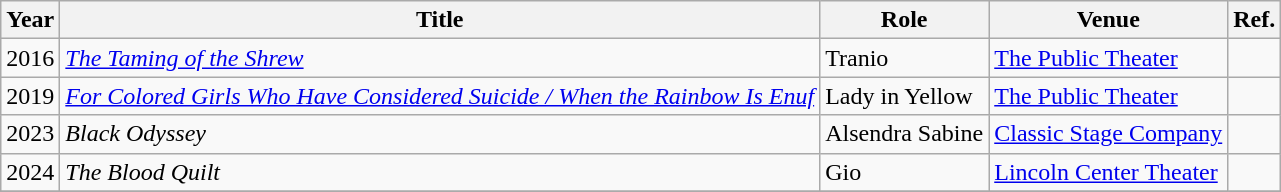<table class="wikitable sortable">
<tr>
<th>Year</th>
<th>Title</th>
<th>Role</th>
<th>Venue</th>
<th class=unsortable>Ref.</th>
</tr>
<tr>
<td>2016</td>
<td><em><a href='#'>The Taming of the Shrew</a></em></td>
<td>Tranio</td>
<td><a href='#'>The Public Theater</a></td>
<td></td>
</tr>
<tr>
<td>2019</td>
<td><em><a href='#'>For Colored Girls Who Have Considered Suicide / When the Rainbow Is Enuf</a></em></td>
<td>Lady in Yellow</td>
<td><a href='#'>The Public Theater</a></td>
<td></td>
</tr>
<tr>
<td>2023</td>
<td><em>Black Odyssey</em></td>
<td>Alsendra Sabine</td>
<td><a href='#'>Classic Stage Company</a></td>
<td></td>
</tr>
<tr>
<td>2024</td>
<td><em>The Blood Quilt</em></td>
<td>Gio</td>
<td><a href='#'>Lincoln Center Theater</a></td>
<td></td>
</tr>
<tr>
</tr>
</table>
